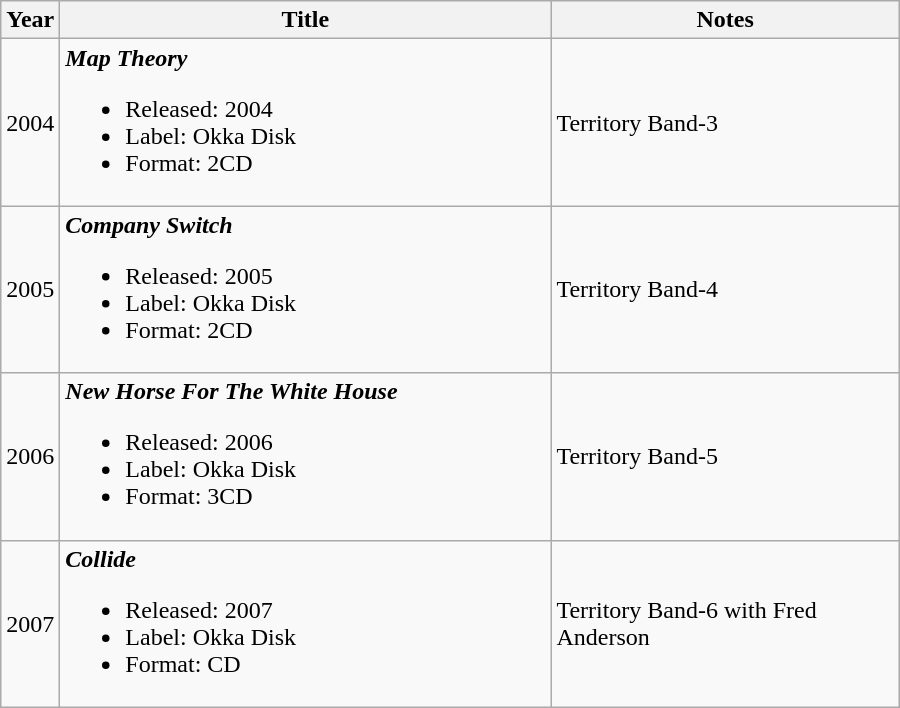<table class="wikitable">
<tr>
<th>Year</th>
<th style="width:225px;">Title</th>
<th style="width:225px;">Notes</th>
</tr>
<tr>
<td>2004</td>
<td style="width:20em"><strong><em>Map Theory</em></strong><br><ul><li>Released: 2004</li><li>Label: Okka Disk </li><li>Format: 2CD</li></ul></td>
<td>Territory Band-3</td>
</tr>
<tr>
<td>2005</td>
<td style="width:20em"><strong><em>Company Switch</em></strong><br><ul><li>Released: 2005</li><li>Label: Okka Disk </li><li>Format: 2CD</li></ul></td>
<td>Territory Band-4</td>
</tr>
<tr>
<td>2006</td>
<td style="width:20em"><strong><em>New Horse For The White House</em></strong><br><ul><li>Released: 2006</li><li>Label: Okka Disk </li><li>Format: 3CD</li></ul></td>
<td>Territory Band-5</td>
</tr>
<tr>
<td>2007</td>
<td style="width:20em"><strong><em>Collide</em></strong><br><ul><li>Released: 2007</li><li>Label: Okka Disk </li><li>Format: CD</li></ul></td>
<td>Territory Band-6 with Fred Anderson</td>
</tr>
</table>
